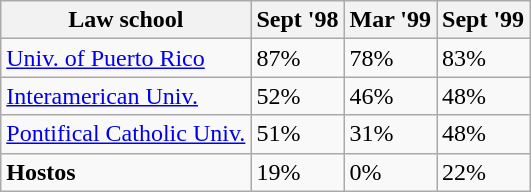<table class="wikitable">
<tr>
<th>Law school</th>
<th>Sept '98</th>
<th>Mar '99</th>
<th>Sept '99</th>
</tr>
<tr>
<td><a href='#'>Univ. of Puerto Rico</a></td>
<td>87%</td>
<td>78%</td>
<td>83%</td>
</tr>
<tr>
<td><a href='#'>Interamerican Univ.</a></td>
<td>52%</td>
<td>46%</td>
<td>48%</td>
</tr>
<tr>
<td><a href='#'>Pontifical Catholic Univ.</a></td>
<td>51%</td>
<td>31%</td>
<td>48%</td>
</tr>
<tr>
<td><strong>Hostos</strong></td>
<td>19%</td>
<td>0%</td>
<td>22%</td>
</tr>
</table>
